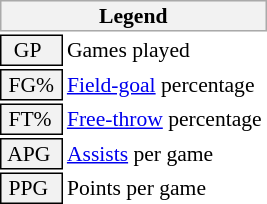<table class="toccolours" style="font-size: 90%; white-space: nowrap;">
<tr>
<th colspan="6" style="background:#f2f2f2; border:1px solid #aaa;">Legend</th>
</tr>
<tr>
<td style="background:#f2f2f2; border:1px solid black;">  GP</td>
<td>Games played</td>
</tr>
<tr>
<td style="background:#f2f2f2; border:1px solid black;"> FG% </td>
<td style="padding-right: 8px"><a href='#'>Field-goal</a> percentage</td>
</tr>
<tr>
<td style="background:#f2f2f2; border:1px solid black;"> FT% </td>
<td><a href='#'>Free-throw</a> percentage</td>
</tr>
<tr>
<td style="background:#f2f2f2; border:1px solid black;"> APG </td>
<td><a href='#'>Assists</a> per game</td>
</tr>
<tr>
<td style="background:#f2f2f2; border:1px solid black;"> PPG </td>
<td>Points per game</td>
</tr>
<tr>
</tr>
</table>
